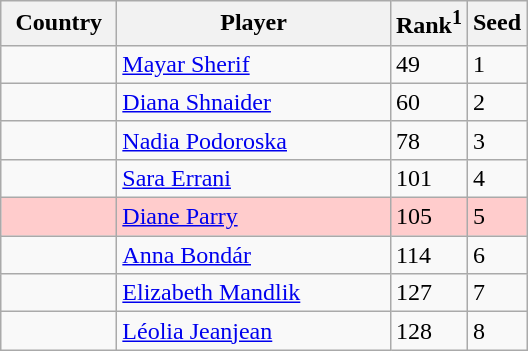<table class="sortable wikitable">
<tr>
<th width="70">Country</th>
<th width="175">Player</th>
<th>Rank<sup>1</sup></th>
<th>Seed</th>
</tr>
<tr>
<td></td>
<td><a href='#'>Mayar Sherif</a></td>
<td>49</td>
<td>1</td>
</tr>
<tr>
<td></td>
<td><a href='#'>Diana Shnaider</a></td>
<td>60</td>
<td>2</td>
</tr>
<tr>
<td></td>
<td><a href='#'>Nadia Podoroska</a></td>
<td>78</td>
<td>3</td>
</tr>
<tr>
<td></td>
<td><a href='#'>Sara Errani</a></td>
<td>101</td>
<td>4</td>
</tr>
<tr style="background:#fcc;">
<td></td>
<td><a href='#'>Diane Parry</a></td>
<td>105</td>
<td>5</td>
</tr>
<tr>
<td></td>
<td><a href='#'>Anna Bondár</a></td>
<td>114</td>
<td>6</td>
</tr>
<tr>
<td></td>
<td><a href='#'>Elizabeth Mandlik</a></td>
<td>127</td>
<td>7</td>
</tr>
<tr>
<td></td>
<td><a href='#'>Léolia Jeanjean</a></td>
<td>128</td>
<td>8</td>
</tr>
</table>
